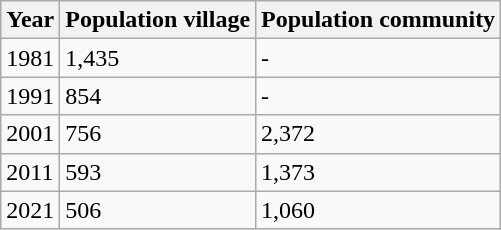<table class="wikitable">
<tr>
<th>Year</th>
<th>Population village</th>
<th>Population community</th>
</tr>
<tr>
<td>1981</td>
<td>1,435</td>
<td>-</td>
</tr>
<tr>
<td>1991</td>
<td>854</td>
<td>-</td>
</tr>
<tr>
<td>2001</td>
<td>756</td>
<td>2,372</td>
</tr>
<tr>
<td>2011</td>
<td>593</td>
<td>1,373</td>
</tr>
<tr>
<td>2021</td>
<td>506</td>
<td>1,060</td>
</tr>
</table>
